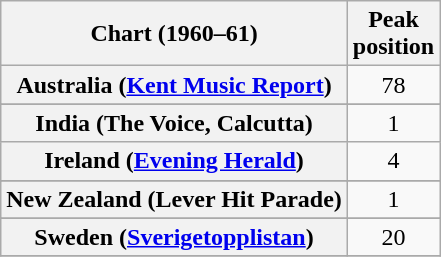<table class="wikitable sortable plainrowheaders" style="text-align:center">
<tr>
<th>Chart (1960–61)</th>
<th>Peak<br>position</th>
</tr>
<tr>
<th scope="row">Australia (<a href='#'>Kent Music Report</a>)</th>
<td>78</td>
</tr>
<tr>
</tr>
<tr>
</tr>
<tr>
</tr>
<tr>
<th scope="row">India (The Voice, Calcutta)</th>
<td>1</td>
</tr>
<tr>
<th scope="row">Ireland (<a href='#'>Evening Herald</a>)</th>
<td>4</td>
</tr>
<tr>
</tr>
<tr>
<th scope="row">New Zealand (Lever Hit Parade)</th>
<td>1</td>
</tr>
<tr>
</tr>
<tr>
<th scope="row">Sweden (<a href='#'>Sverigetopplistan</a>)</th>
<td>20</td>
</tr>
<tr>
</tr>
</table>
